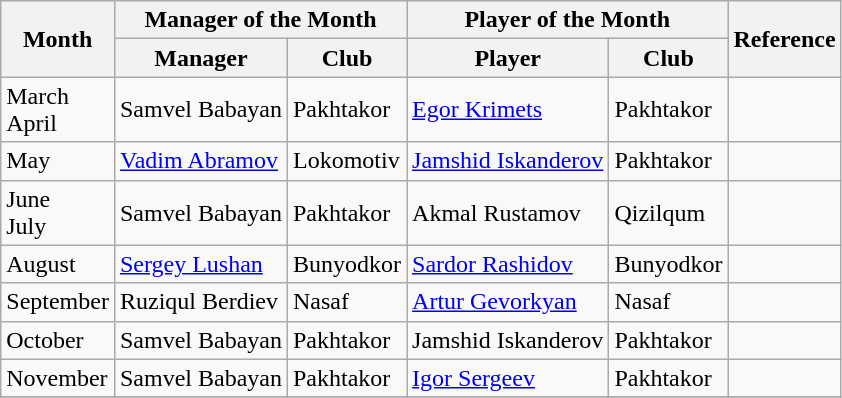<table class="wikitable">
<tr>
<th rowspan="2">Month</th>
<th colspan="2">Manager of the Month</th>
<th colspan="2">Player of the Month</th>
<th rowspan="2">Reference</th>
</tr>
<tr>
<th>Manager</th>
<th>Club</th>
<th>Player</th>
<th>Club</th>
</tr>
<tr>
<td>March<br>April</td>
<td> Samvel Babayan</td>
<td>Pakhtakor</td>
<td> <a href='#'>Egor Krimets</a></td>
<td>Pakhtakor</td>
<td align=center></td>
</tr>
<tr>
<td>May</td>
<td> <a href='#'>Vadim Abramov</a></td>
<td>Lokomotiv</td>
<td> <a href='#'>Jamshid Iskanderov</a></td>
<td>Pakhtakor</td>
<td align=center></td>
</tr>
<tr>
<td>June<br>July</td>
<td> Samvel Babayan</td>
<td>Pakhtakor</td>
<td> Akmal Rustamov</td>
<td>Qizilqum</td>
<td align=center></td>
</tr>
<tr>
<td>August</td>
<td> <a href='#'>Sergey Lushan</a></td>
<td>Bunyodkor</td>
<td> <a href='#'>Sardor Rashidov</a></td>
<td>Bunyodkor</td>
<td align=center></td>
</tr>
<tr>
<td>September</td>
<td> Ruziqul Berdiev</td>
<td>Nasaf</td>
<td> <a href='#'>Artur Gevorkyan</a></td>
<td>Nasaf</td>
<td align=center></td>
</tr>
<tr>
<td>October</td>
<td> Samvel Babayan</td>
<td>Pakhtakor</td>
<td> Jamshid Iskanderov</td>
<td>Pakhtakor</td>
<td align=center></td>
</tr>
<tr>
<td>November</td>
<td> Samvel Babayan</td>
<td>Pakhtakor</td>
<td> <a href='#'>Igor Sergeev</a></td>
<td>Pakhtakor</td>
<td align=center></td>
</tr>
<tr>
</tr>
</table>
